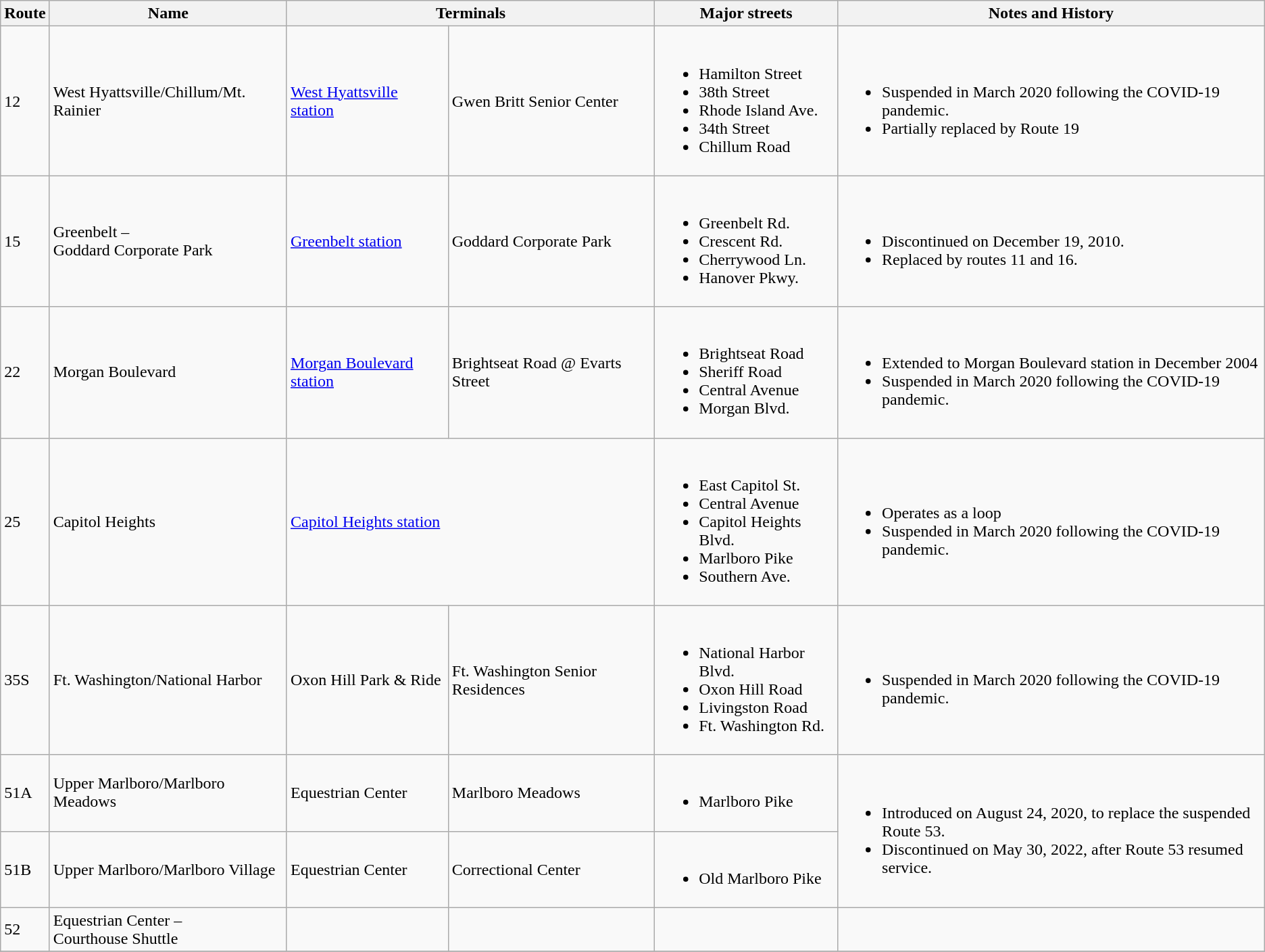<table class=wikitable>
<tr>
<th>Route</th>
<th>Name</th>
<th colspan=2>Terminals</th>
<th>Major streets</th>
<th>Notes and History</th>
</tr>
<tr>
<td>12</td>
<td>West Hyattsville/Chillum/Mt. Rainier</td>
<td><a href='#'>West Hyattsville station</a></td>
<td>Gwen Britt Senior Center</td>
<td><br><ul><li>Hamilton Street</li><li>38th Street</li><li>Rhode Island Ave.</li><li>34th Street</li><li>Chillum Road</li></ul></td>
<td><br><ul><li>Suspended in March 2020 following the COVID-19 pandemic.</li><li>Partially replaced by Route 19</li></ul></td>
</tr>
<tr>
<td>15</td>
<td>Greenbelt –<br>Goddard Corporate Park</td>
<td><a href='#'>Greenbelt station</a></td>
<td>Goddard Corporate Park</td>
<td><br><ul><li>Greenbelt Rd.</li><li>Crescent Rd.</li><li>Cherrywood Ln.</li><li>Hanover Pkwy.</li></ul></td>
<td><br><ul><li>Discontinued on December 19, 2010.</li><li>Replaced by routes 11 and 16.</li></ul></td>
</tr>
<tr>
<td>22</td>
<td>Morgan Boulevard</td>
<td><a href='#'>Morgan Boulevard station</a></td>
<td>Brightseat Road @ Evarts Street</td>
<td><br><ul><li>Brightseat Road</li><li>Sheriff Road</li><li>Central Avenue</li><li>Morgan Blvd.</li></ul></td>
<td><br><ul><li>Extended to Morgan Boulevard station in December 2004</li><li>Suspended in March 2020 following the COVID-19 pandemic.</li></ul></td>
</tr>
<tr>
<td>25</td>
<td>Capitol Heights</td>
<td colspan=2><a href='#'>Capitol Heights station</a></td>
<td><br><ul><li>East Capitol St.</li><li>Central Avenue</li><li>Capitol Heights Blvd.</li><li>Marlboro Pike</li><li>Southern Ave.</li></ul></td>
<td><br><ul><li>Operates as a loop</li><li>Suspended in March 2020 following the COVID-19 pandemic.</li></ul></td>
</tr>
<tr>
<td>35S</td>
<td>Ft. Washington/National Harbor</td>
<td>Oxon Hill Park & Ride</td>
<td>Ft. Washington Senior Residences</td>
<td><br><ul><li>National Harbor Blvd.</li><li>Oxon Hill Road</li><li>Livingston Road</li><li>Ft. Washington Rd.</li></ul></td>
<td><br><ul><li>Suspended in March 2020 following the COVID-19 pandemic.</li></ul></td>
</tr>
<tr>
<td>51A</td>
<td>Upper Marlboro/Marlboro Meadows</td>
<td>Equestrian Center</td>
<td>Marlboro Meadows</td>
<td><br><ul><li>Marlboro Pike</li></ul></td>
<td rowspan=2><br><ul><li>Introduced on August 24, 2020, to replace the suspended Route 53.</li><li>Discontinued on May 30, 2022, after Route 53 resumed service.</li></ul></td>
</tr>
<tr>
<td>51B</td>
<td>Upper Marlboro/Marlboro Village</td>
<td>Equestrian Center</td>
<td>Correctional Center</td>
<td><br><ul><li>Old Marlboro Pike</li></ul></td>
</tr>
<tr>
<td>52</td>
<td>Equestrian Center –<br>Courthouse Shuttle</td>
<td></td>
<td></td>
<td></td>
<td></td>
</tr>
<tr>
</tr>
</table>
